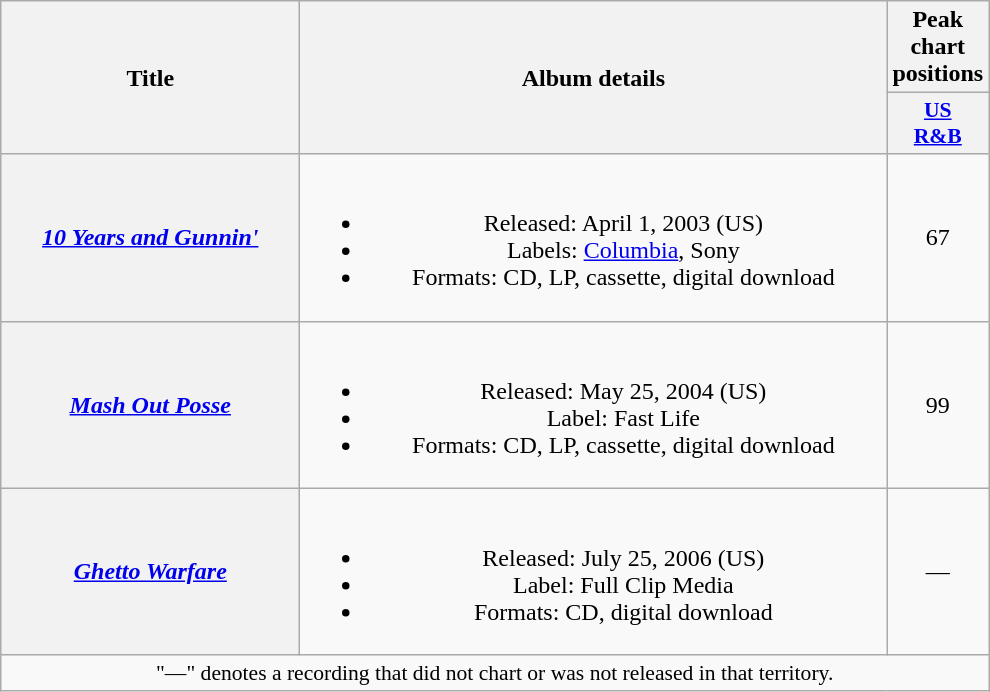<table class="wikitable plainrowheaders" style="text-align:center;" border="1">
<tr>
<th scope="col" rowspan="2" style="width:12em;">Title</th>
<th scope="col" rowspan="2" style="width:24em;">Album details</th>
<th scope="col" colspan="1">Peak chart positions</th>
</tr>
<tr>
<th scope="col" style="width:2.9em;font-size:90%;"><a href='#'>US<br>R&B</a><br></th>
</tr>
<tr>
<th scope="row"><em><a href='#'>10 Years and Gunnin'</a></em></th>
<td><br><ul><li>Released: April 1, 2003 <span>(US)</span></li><li>Labels: <a href='#'>Columbia</a>, Sony</li><li>Formats: CD, LP, cassette, digital download</li></ul></td>
<td>67</td>
</tr>
<tr>
<th scope="row"><em><a href='#'>Mash Out Posse</a></em></th>
<td><br><ul><li>Released: May 25, 2004 <span>(US)</span></li><li>Label: Fast Life</li><li>Formats: CD, LP, cassette, digital download</li></ul></td>
<td>99</td>
</tr>
<tr>
<th scope="row"><em><a href='#'>Ghetto Warfare</a></em></th>
<td><br><ul><li>Released: July 25, 2006 <span>(US)</span></li><li>Label: Full Clip Media</li><li>Formats: CD, digital download</li></ul></td>
<td>—</td>
</tr>
<tr>
<td colspan="14" style="font-size:90%">"—" denotes a recording that did not chart or was not released in that territory.</td>
</tr>
</table>
